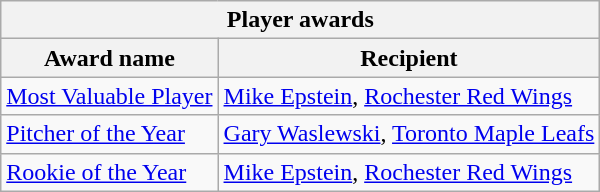<table class="wikitable">
<tr>
<th colspan="2">Player awards</th>
</tr>
<tr>
<th>Award name</th>
<th>Recipient</th>
</tr>
<tr>
<td><a href='#'>Most Valuable Player</a></td>
<td><a href='#'>Mike Epstein</a>, <a href='#'>Rochester Red Wings</a></td>
</tr>
<tr>
<td><a href='#'>Pitcher of the Year</a></td>
<td><a href='#'>Gary Waslewski</a>, <a href='#'>Toronto Maple Leafs</a></td>
</tr>
<tr>
<td><a href='#'>Rookie of the Year</a></td>
<td><a href='#'>Mike Epstein</a>, <a href='#'>Rochester Red Wings</a></td>
</tr>
</table>
